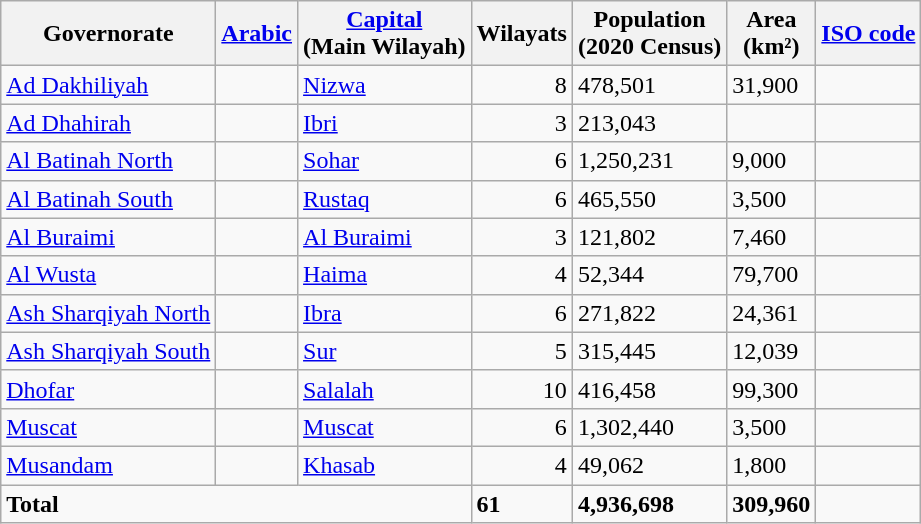<table class="wikitable sortable">
<tr>
<th>Governorate</th>
<th><a href='#'>Arabic</a></th>
<th><a href='#'>Capital</a><br>(Main Wilayah)</th>
<th>Wilayats</th>
<th>Population<br>(2020 Census)</th>
<th>Area<br>(km²)</th>
<th><a href='#'>ISO code</a></th>
</tr>
<tr>
<td><a href='#'>Ad Dakhiliyah</a></td>
<td></td>
<td><a href='#'>Nizwa</a></td>
<td align="right">8</td>
<td>478,501</td>
<td>31,900</td>
<td></td>
</tr>
<tr>
<td><a href='#'>Ad Dhahirah</a></td>
<td></td>
<td><a href='#'>Ibri</a></td>
<td align="right">3</td>
<td>213,043</td>
<td></td>
<td></td>
</tr>
<tr>
<td><a href='#'>Al Batinah North</a></td>
<td></td>
<td><a href='#'>Sohar</a></td>
<td align="right">6</td>
<td>1,250,231</td>
<td>9,000</td>
<td></td>
</tr>
<tr>
<td><a href='#'>Al Batinah South</a></td>
<td></td>
<td><a href='#'>Rustaq</a></td>
<td align="right">6</td>
<td>465,550</td>
<td>3,500</td>
<td></td>
</tr>
<tr>
<td><a href='#'>Al Buraimi</a></td>
<td></td>
<td><a href='#'>Al Buraimi</a></td>
<td align="right">3</td>
<td>121,802</td>
<td>7,460</td>
<td></td>
</tr>
<tr>
<td><a href='#'>Al Wusta</a></td>
<td></td>
<td><a href='#'>Haima</a></td>
<td align="right">4</td>
<td>52,344</td>
<td>79,700</td>
<td></td>
</tr>
<tr>
<td><a href='#'>Ash Sharqiyah North</a></td>
<td></td>
<td><a href='#'>Ibra</a></td>
<td align="right">6</td>
<td>271,822</td>
<td>24,361</td>
<td></td>
</tr>
<tr>
<td><a href='#'>Ash Sharqiyah South</a></td>
<td></td>
<td><a href='#'>Sur</a></td>
<td align="right">5</td>
<td>315,445</td>
<td>12,039</td>
<td></td>
</tr>
<tr>
<td><a href='#'>Dhofar</a></td>
<td></td>
<td><a href='#'>Salalah</a></td>
<td align="right">10</td>
<td>416,458</td>
<td>99,300</td>
<td></td>
</tr>
<tr>
<td><a href='#'>Muscat</a></td>
<td></td>
<td><a href='#'>Muscat</a></td>
<td align="right">6</td>
<td>1,302,440</td>
<td>3,500</td>
<td></td>
</tr>
<tr>
<td><a href='#'>Musandam</a></td>
<td></td>
<td><a href='#'>Khasab</a></td>
<td align="right">4</td>
<td>49,062</td>
<td>1,800</td>
<td></td>
</tr>
<tr>
<td colspan="3"><strong>Total</strong></td>
<td><strong>61</strong></td>
<td><strong>4,936,698</strong></td>
<td><strong>309,960</strong></td>
<td></td>
</tr>
</table>
